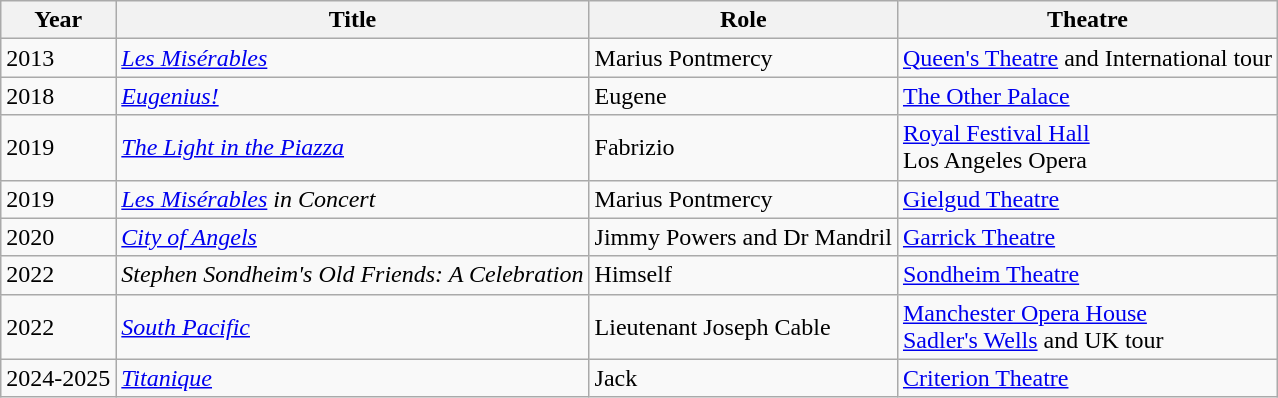<table class="wikitable">
<tr>
<th>Year</th>
<th>Title</th>
<th>Role</th>
<th>Theatre</th>
</tr>
<tr>
<td>2013</td>
<td><em><a href='#'>Les Misérables</a></em></td>
<td>Marius Pontmercy</td>
<td><a href='#'>Queen's Theatre</a> and International tour</td>
</tr>
<tr>
<td>2018</td>
<td><em><a href='#'>Eugenius!</a></em></td>
<td>Eugene</td>
<td><a href='#'>The Other Palace</a></td>
</tr>
<tr>
<td>2019</td>
<td><a href='#'><em>The Light in the Piazza</em></a></td>
<td>Fabrizio</td>
<td><a href='#'>Royal Festival Hall</a><br>Los Angeles Opera</td>
</tr>
<tr>
<td>2019</td>
<td><em><a href='#'>Les Misérables</a> in Concert</em></td>
<td>Marius Pontmercy</td>
<td><a href='#'>Gielgud Theatre</a></td>
</tr>
<tr>
<td>2020</td>
<td><a href='#'><em>City of Angels</em></a></td>
<td>Jimmy Powers and Dr Mandril</td>
<td><a href='#'>Garrick Theatre</a></td>
</tr>
<tr>
<td>2022</td>
<td><em>Stephen Sondheim's Old Friends: A Celebration</em></td>
<td>Himself</td>
<td><a href='#'>Sondheim Theatre</a></td>
</tr>
<tr>
<td>2022</td>
<td><a href='#'><em>South Pacific</em></a></td>
<td>Lieutenant Joseph Cable</td>
<td><a href='#'>Manchester Opera House</a><br><a href='#'>Sadler's Wells</a> and UK tour</td>
</tr>
<tr>
<td>2024-2025</td>
<td><em><a href='#'>Titanique</a></em></td>
<td>Jack</td>
<td><a href='#'>Criterion Theatre</a></td>
</tr>
</table>
